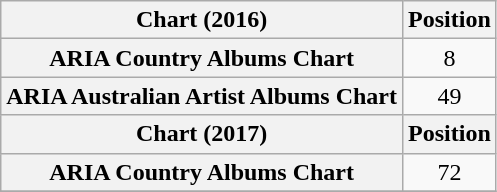<table class="wikitable sortable plainrowheaders" style="text-align:center">
<tr>
<th scope="col">Chart (2016)</th>
<th scope="col">Position</th>
</tr>
<tr>
<th scope="row">ARIA Country Albums Chart</th>
<td>8</td>
</tr>
<tr>
<th scope="row">ARIA Australian Artist Albums Chart</th>
<td>49</td>
</tr>
<tr>
<th scope="col">Chart (2017)</th>
<th scope="col">Position</th>
</tr>
<tr>
<th scope="row">ARIA Country Albums Chart</th>
<td>72</td>
</tr>
<tr>
</tr>
</table>
